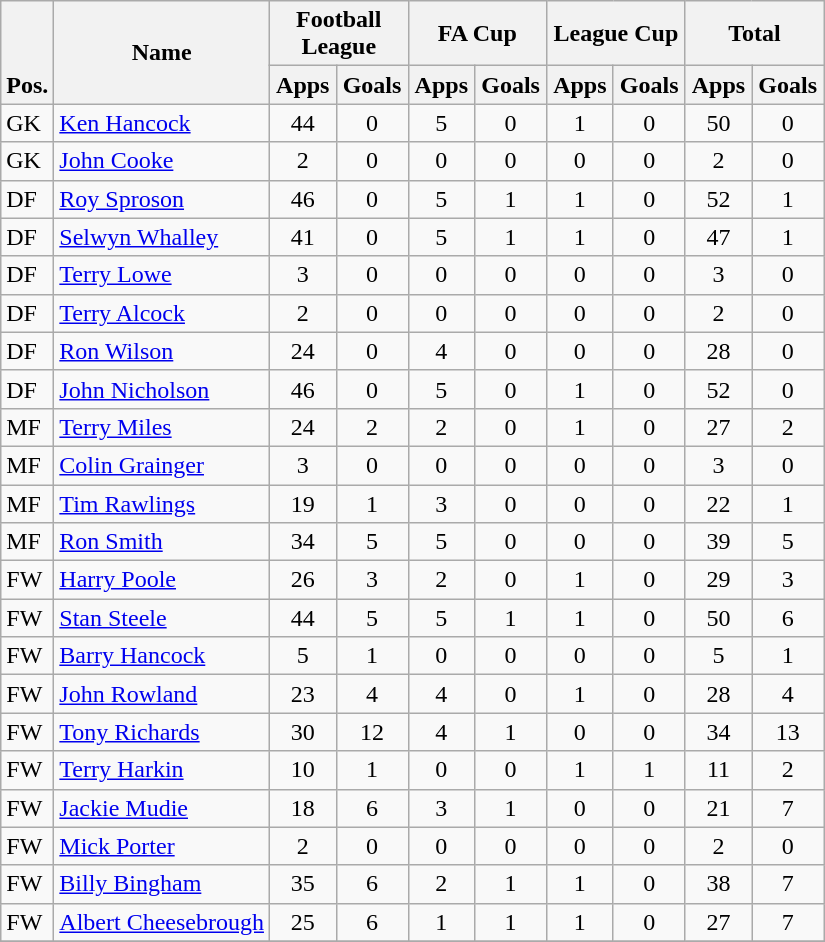<table class="wikitable" style="text-align:center">
<tr>
<th rowspan="2" valign="bottom">Pos.</th>
<th rowspan="2">Name</th>
<th colspan="2" width="85">Football League</th>
<th colspan="2" width="85">FA Cup</th>
<th colspan="2" width="85">League Cup</th>
<th colspan="2" width="85">Total</th>
</tr>
<tr>
<th>Apps</th>
<th>Goals</th>
<th>Apps</th>
<th>Goals</th>
<th>Apps</th>
<th>Goals</th>
<th>Apps</th>
<th>Goals</th>
</tr>
<tr>
<td align="left">GK</td>
<td align="left"> <a href='#'>Ken Hancock</a></td>
<td>44</td>
<td>0</td>
<td>5</td>
<td>0</td>
<td>1</td>
<td>0</td>
<td>50</td>
<td>0</td>
</tr>
<tr>
<td align="left">GK</td>
<td align="left"> <a href='#'>John Cooke</a></td>
<td>2</td>
<td>0</td>
<td>0</td>
<td>0</td>
<td>0</td>
<td>0</td>
<td>2</td>
<td>0</td>
</tr>
<tr>
<td align="left">DF</td>
<td align="left"> <a href='#'>Roy Sproson</a></td>
<td>46</td>
<td>0</td>
<td>5</td>
<td>1</td>
<td>1</td>
<td>0</td>
<td>52</td>
<td>1</td>
</tr>
<tr>
<td align="left">DF</td>
<td align="left"> <a href='#'>Selwyn Whalley</a></td>
<td>41</td>
<td>0</td>
<td>5</td>
<td>1</td>
<td>1</td>
<td>0</td>
<td>47</td>
<td>1</td>
</tr>
<tr>
<td align="left">DF</td>
<td align="left"> <a href='#'>Terry Lowe</a></td>
<td>3</td>
<td>0</td>
<td>0</td>
<td>0</td>
<td>0</td>
<td>0</td>
<td>3</td>
<td>0</td>
</tr>
<tr>
<td align="left">DF</td>
<td align="left"> <a href='#'>Terry Alcock</a></td>
<td>2</td>
<td>0</td>
<td>0</td>
<td>0</td>
<td>0</td>
<td>0</td>
<td>2</td>
<td>0</td>
</tr>
<tr>
<td align="left">DF</td>
<td align="left"> <a href='#'>Ron Wilson</a></td>
<td>24</td>
<td>0</td>
<td>4</td>
<td>0</td>
<td>0</td>
<td>0</td>
<td>28</td>
<td>0</td>
</tr>
<tr>
<td align="left">DF</td>
<td align="left"> <a href='#'>John Nicholson</a></td>
<td>46</td>
<td>0</td>
<td>5</td>
<td>0</td>
<td>1</td>
<td>0</td>
<td>52</td>
<td>0</td>
</tr>
<tr>
<td align="left">MF</td>
<td align="left"> <a href='#'>Terry Miles</a></td>
<td>24</td>
<td>2</td>
<td>2</td>
<td>0</td>
<td>1</td>
<td>0</td>
<td>27</td>
<td>2</td>
</tr>
<tr>
<td align="left">MF</td>
<td align="left"> <a href='#'>Colin Grainger</a></td>
<td>3</td>
<td>0</td>
<td>0</td>
<td>0</td>
<td>0</td>
<td>0</td>
<td>3</td>
<td>0</td>
</tr>
<tr>
<td align="left">MF</td>
<td align="left"> <a href='#'>Tim Rawlings</a></td>
<td>19</td>
<td>1</td>
<td>3</td>
<td>0</td>
<td>0</td>
<td>0</td>
<td>22</td>
<td>1</td>
</tr>
<tr>
<td align="left">MF</td>
<td align="left"> <a href='#'>Ron Smith</a></td>
<td>34</td>
<td>5</td>
<td>5</td>
<td>0</td>
<td>0</td>
<td>0</td>
<td>39</td>
<td>5</td>
</tr>
<tr>
<td align="left">FW</td>
<td align="left"> <a href='#'>Harry Poole</a></td>
<td>26</td>
<td>3</td>
<td>2</td>
<td>0</td>
<td>1</td>
<td>0</td>
<td>29</td>
<td>3</td>
</tr>
<tr>
<td align="left">FW</td>
<td align="left"> <a href='#'>Stan Steele</a></td>
<td>44</td>
<td>5</td>
<td>5</td>
<td>1</td>
<td>1</td>
<td>0</td>
<td>50</td>
<td>6</td>
</tr>
<tr>
<td align="left">FW</td>
<td align="left"> <a href='#'>Barry Hancock</a></td>
<td>5</td>
<td>1</td>
<td>0</td>
<td>0</td>
<td>0</td>
<td>0</td>
<td>5</td>
<td>1</td>
</tr>
<tr>
<td align="left">FW</td>
<td align="left"> <a href='#'>John Rowland</a></td>
<td>23</td>
<td>4</td>
<td>4</td>
<td>0</td>
<td>1</td>
<td>0</td>
<td>28</td>
<td>4</td>
</tr>
<tr>
<td align="left">FW</td>
<td align="left"> <a href='#'>Tony Richards</a></td>
<td>30</td>
<td>12</td>
<td>4</td>
<td>1</td>
<td>0</td>
<td>0</td>
<td>34</td>
<td>13</td>
</tr>
<tr>
<td align="left">FW</td>
<td align="left"> <a href='#'>Terry Harkin</a></td>
<td>10</td>
<td>1</td>
<td>0</td>
<td>0</td>
<td>1</td>
<td>1</td>
<td>11</td>
<td>2</td>
</tr>
<tr>
<td align="left">FW</td>
<td align="left"> <a href='#'>Jackie Mudie</a></td>
<td>18</td>
<td>6</td>
<td>3</td>
<td>1</td>
<td>0</td>
<td>0</td>
<td>21</td>
<td>7</td>
</tr>
<tr>
<td align="left">FW</td>
<td align="left"> <a href='#'>Mick Porter</a></td>
<td>2</td>
<td>0</td>
<td>0</td>
<td>0</td>
<td>0</td>
<td>0</td>
<td>2</td>
<td>0</td>
</tr>
<tr>
<td align="left">FW</td>
<td align="left"> <a href='#'>Billy Bingham</a></td>
<td>35</td>
<td>6</td>
<td>2</td>
<td>1</td>
<td>1</td>
<td>0</td>
<td>38</td>
<td>7</td>
</tr>
<tr>
<td align="left">FW</td>
<td align="left"> <a href='#'>Albert Cheesebrough</a></td>
<td>25</td>
<td>6</td>
<td>1</td>
<td>1</td>
<td>1</td>
<td>0</td>
<td>27</td>
<td>7</td>
</tr>
<tr>
</tr>
</table>
